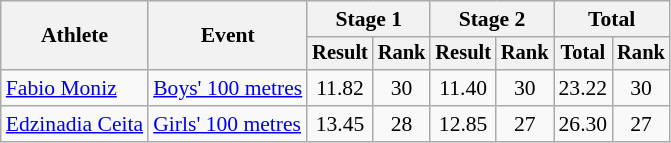<table class="wikitable" style="font-size:90%">
<tr>
<th rowspan=2>Athlete</th>
<th rowspan=2>Event</th>
<th colspan=2>Stage 1</th>
<th colspan=2>Stage 2</th>
<th colspan=2>Total</th>
</tr>
<tr style="font-size:95%">
<th>Result</th>
<th>Rank</th>
<th>Result</th>
<th>Rank</th>
<th>Total</th>
<th>Rank</th>
</tr>
<tr align=center>
<td align=left><a href='#'>Fabio Moniz</a></td>
<td align=left><a href='#'>Boys' 100 metres</a></td>
<td>11.82</td>
<td>30</td>
<td>11.40</td>
<td>30</td>
<td>23.22</td>
<td>30</td>
</tr>
<tr align=center>
<td align=left><a href='#'>Edzinadia Ceita</a></td>
<td align=left><a href='#'>Girls' 100 metres</a></td>
<td>13.45</td>
<td>28</td>
<td>12.85</td>
<td>27</td>
<td>26.30</td>
<td>27</td>
</tr>
</table>
